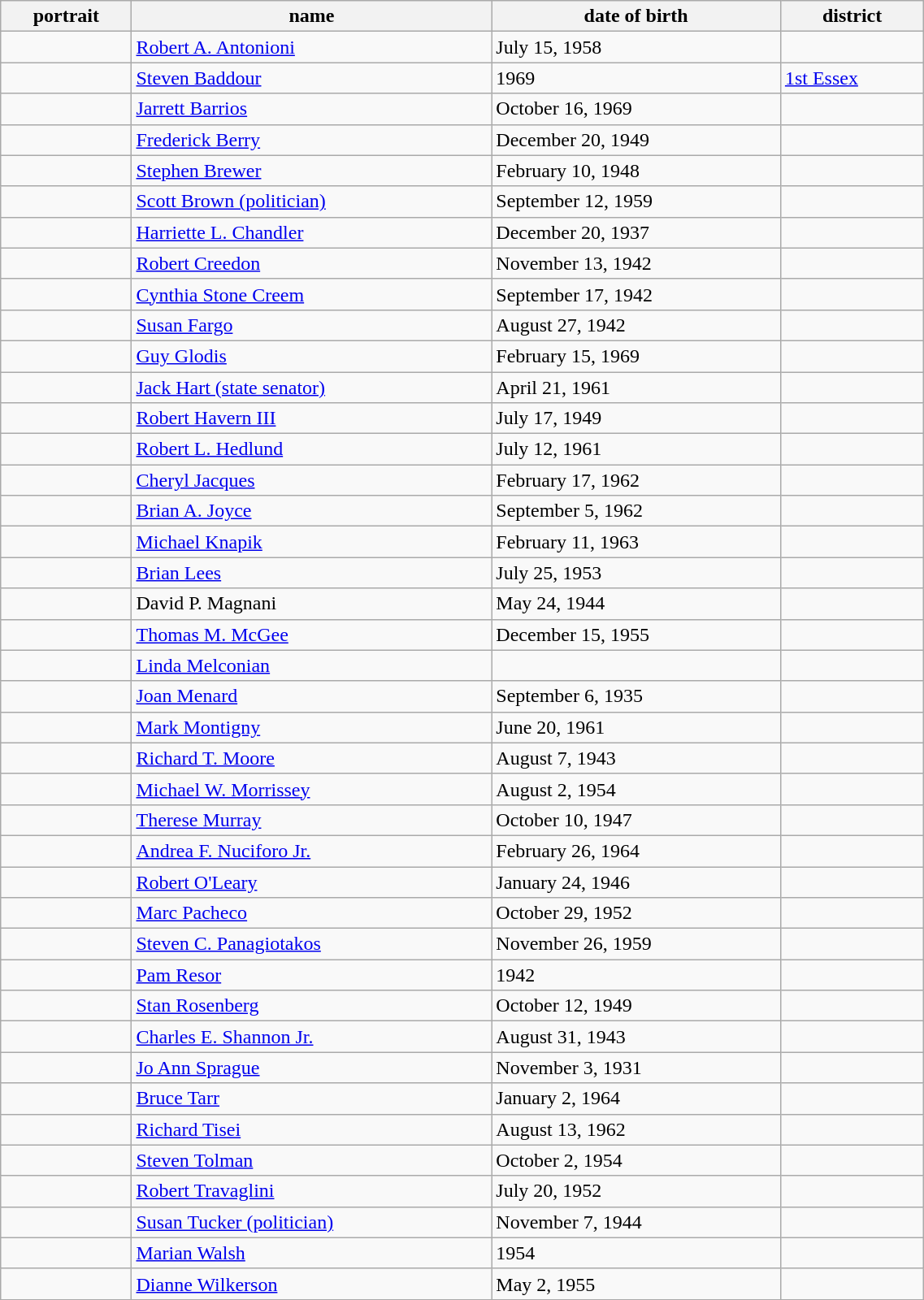<table class='wikitable sortable' style="width:60%">
<tr>
<th>portrait</th>
<th>name </th>
<th data-sort-type=date>date of birth </th>
<th>district </th>
</tr>
<tr>
<td></td>
<td><a href='#'>Robert A. Antonioni</a></td>
<td>July 15, 1958</td>
<td></td>
</tr>
<tr>
<td></td>
<td><a href='#'>Steven Baddour</a></td>
<td>1969</td>
<td><a href='#'>1st Essex</a></td>
</tr>
<tr>
<td></td>
<td><a href='#'>Jarrett Barrios</a></td>
<td>October 16, 1969</td>
<td></td>
</tr>
<tr>
<td></td>
<td><a href='#'>Frederick Berry</a></td>
<td>December 20, 1949</td>
<td></td>
</tr>
<tr>
<td></td>
<td><a href='#'>Stephen Brewer</a></td>
<td>February 10, 1948</td>
<td></td>
</tr>
<tr>
<td></td>
<td><a href='#'>Scott Brown (politician)</a></td>
<td>September 12, 1959</td>
<td></td>
</tr>
<tr>
<td></td>
<td><a href='#'>Harriette L. Chandler</a></td>
<td>December 20, 1937</td>
<td></td>
</tr>
<tr>
<td></td>
<td><a href='#'>Robert Creedon</a></td>
<td>November 13, 1942</td>
<td></td>
</tr>
<tr>
<td></td>
<td><a href='#'>Cynthia Stone Creem</a></td>
<td>September 17, 1942</td>
<td></td>
</tr>
<tr>
<td></td>
<td><a href='#'>Susan Fargo</a></td>
<td>August 27, 1942</td>
<td></td>
</tr>
<tr>
<td></td>
<td><a href='#'>Guy Glodis</a></td>
<td>February 15, 1969</td>
<td></td>
</tr>
<tr>
<td></td>
<td><a href='#'>Jack Hart (state senator)</a></td>
<td>April 21, 1961</td>
<td></td>
</tr>
<tr>
<td></td>
<td><a href='#'>Robert Havern III</a></td>
<td>July 17, 1949</td>
<td></td>
</tr>
<tr>
<td></td>
<td><a href='#'>Robert L. Hedlund</a></td>
<td>July 12, 1961</td>
<td></td>
</tr>
<tr>
<td></td>
<td><a href='#'>Cheryl Jacques</a></td>
<td>February 17, 1962</td>
<td></td>
</tr>
<tr>
<td></td>
<td><a href='#'>Brian A. Joyce</a></td>
<td>September 5, 1962</td>
<td></td>
</tr>
<tr>
<td></td>
<td><a href='#'>Michael Knapik</a></td>
<td>February 11, 1963</td>
<td></td>
</tr>
<tr>
<td></td>
<td><a href='#'>Brian Lees</a></td>
<td>July 25, 1953</td>
<td></td>
</tr>
<tr>
<td></td>
<td>David P. Magnani</td>
<td>May 24, 1944</td>
<td></td>
</tr>
<tr>
<td></td>
<td><a href='#'>Thomas M. McGee</a></td>
<td>December 15, 1955</td>
<td></td>
</tr>
<tr>
<td></td>
<td><a href='#'>Linda Melconian</a></td>
<td></td>
<td></td>
</tr>
<tr>
<td></td>
<td><a href='#'>Joan Menard</a></td>
<td>September 6, 1935</td>
<td></td>
</tr>
<tr>
<td></td>
<td><a href='#'>Mark Montigny</a></td>
<td>June 20, 1961</td>
<td></td>
</tr>
<tr>
<td></td>
<td><a href='#'>Richard T. Moore</a></td>
<td>August 7, 1943</td>
<td></td>
</tr>
<tr>
<td></td>
<td><a href='#'>Michael W. Morrissey</a></td>
<td>August 2, 1954</td>
<td></td>
</tr>
<tr>
<td></td>
<td><a href='#'>Therese Murray</a></td>
<td>October 10, 1947</td>
<td></td>
</tr>
<tr>
<td></td>
<td><a href='#'>Andrea F. Nuciforo Jr.</a></td>
<td>February 26, 1964</td>
<td></td>
</tr>
<tr>
<td></td>
<td><a href='#'>Robert O'Leary</a></td>
<td>January 24, 1946</td>
<td></td>
</tr>
<tr>
<td></td>
<td><a href='#'>Marc Pacheco</a></td>
<td>October 29, 1952</td>
<td></td>
</tr>
<tr>
<td></td>
<td><a href='#'>Steven C. Panagiotakos</a></td>
<td>November 26, 1959</td>
<td></td>
</tr>
<tr>
<td></td>
<td><a href='#'>Pam Resor</a></td>
<td>1942</td>
<td></td>
</tr>
<tr>
<td></td>
<td><a href='#'>Stan Rosenberg</a></td>
<td>October 12, 1949</td>
<td></td>
</tr>
<tr>
<td></td>
<td><a href='#'>Charles E. Shannon Jr.</a></td>
<td>August 31, 1943</td>
<td></td>
</tr>
<tr>
<td></td>
<td><a href='#'>Jo Ann Sprague</a></td>
<td>November 3, 1931</td>
<td></td>
</tr>
<tr>
<td></td>
<td><a href='#'>Bruce Tarr</a></td>
<td>January 2, 1964</td>
<td></td>
</tr>
<tr>
<td></td>
<td><a href='#'>Richard Tisei</a></td>
<td>August 13, 1962</td>
<td></td>
</tr>
<tr>
<td></td>
<td><a href='#'>Steven Tolman</a></td>
<td>October 2, 1954</td>
<td></td>
</tr>
<tr>
<td></td>
<td><a href='#'>Robert Travaglini</a></td>
<td>July 20, 1952</td>
<td></td>
</tr>
<tr>
<td></td>
<td><a href='#'>Susan Tucker (politician)</a></td>
<td>November 7, 1944</td>
<td></td>
</tr>
<tr>
<td></td>
<td><a href='#'>Marian Walsh</a></td>
<td>1954</td>
<td></td>
</tr>
<tr>
<td></td>
<td><a href='#'>Dianne Wilkerson</a></td>
<td>May 2, 1955</td>
<td></td>
</tr>
<tr>
</tr>
</table>
